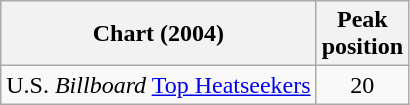<table class="wikitable">
<tr>
<th>Chart (2004)</th>
<th>Peak<br>position</th>
</tr>
<tr>
<td>U.S. <em>Billboard</em> <a href='#'>Top Heatseekers</a></td>
<td align="center">20</td>
</tr>
</table>
